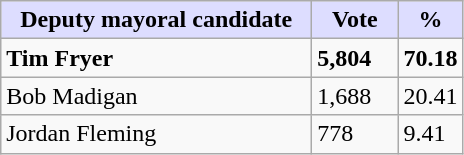<table class="wikitable">
<tr>
<th style="background:#ddf; width:200px;">Deputy mayoral candidate</th>
<th style="background:#ddf; width:50px;">Vote</th>
<th style="background:#ddf; width:30px;">%</th>
</tr>
<tr>
<td><strong>Tim Fryer</strong></td>
<td><strong>5,804</strong></td>
<td><strong>70.18</strong></td>
</tr>
<tr>
<td>Bob Madigan</td>
<td>1,688</td>
<td>20.41</td>
</tr>
<tr>
<td>Jordan Fleming</td>
<td>778</td>
<td>9.41</td>
</tr>
</table>
